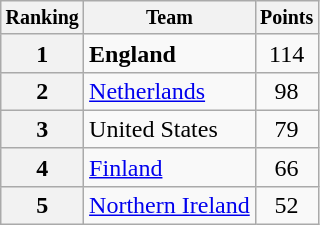<table class="wikitable">
<tr style="font-size:10pt;font-weight:bold">
<th>Ranking</th>
<th>Team</th>
<th>Points</th>
</tr>
<tr>
<th>1</th>
<td> <strong>England</strong></td>
<td align=center>114</td>
</tr>
<tr>
<th>2</th>
<td> <a href='#'>Netherlands</a></td>
<td align=center>98</td>
</tr>
<tr>
<th>3</th>
<td> United States</td>
<td align=center>79</td>
</tr>
<tr>
<th>4</th>
<td> <a href='#'>Finland</a></td>
<td align=center>66</td>
</tr>
<tr>
<th>5</th>
<td> <a href='#'>Northern Ireland</a></td>
<td align=center>52</td>
</tr>
</table>
